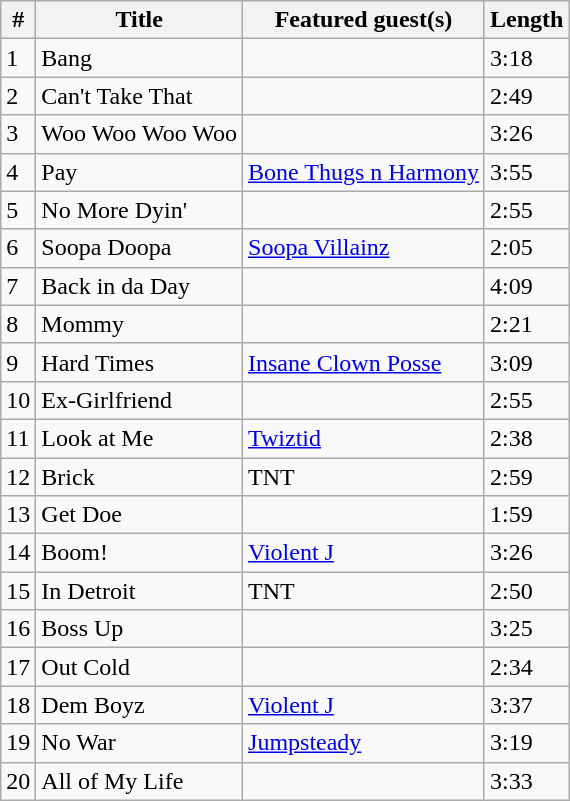<table class="wikitable">
<tr>
<th align="center">#</th>
<th align="center">Title</th>
<th align="center">Featured guest(s)</th>
<th align="center">Length</th>
</tr>
<tr>
<td>1</td>
<td>Bang</td>
<td></td>
<td>3:18</td>
</tr>
<tr>
<td>2</td>
<td>Can't Take That</td>
<td></td>
<td>2:49</td>
</tr>
<tr>
<td>3</td>
<td>Woo Woo Woo Woo</td>
<td></td>
<td>3:26</td>
</tr>
<tr>
<td>4</td>
<td>Pay</td>
<td><a href='#'>Bone Thugs n Harmony</a></td>
<td>3:55</td>
</tr>
<tr>
<td>5</td>
<td>No More Dyin'</td>
<td></td>
<td>2:55</td>
</tr>
<tr>
<td>6</td>
<td>Soopa Doopa</td>
<td><a href='#'>Soopa Villainz</a></td>
<td>2:05</td>
</tr>
<tr>
<td>7</td>
<td>Back in da Day</td>
<td></td>
<td>4:09</td>
</tr>
<tr>
<td>8</td>
<td>Mommy</td>
<td></td>
<td>2:21</td>
</tr>
<tr>
<td>9</td>
<td>Hard Times</td>
<td><a href='#'>Insane Clown Posse</a></td>
<td>3:09</td>
</tr>
<tr>
<td>10</td>
<td>Ex-Girlfriend</td>
<td></td>
<td>2:55</td>
</tr>
<tr>
<td>11</td>
<td>Look at Me</td>
<td><a href='#'>Twiztid</a></td>
<td>2:38</td>
</tr>
<tr>
<td>12</td>
<td>Brick</td>
<td>TNT</td>
<td>2:59</td>
</tr>
<tr>
<td>13</td>
<td>Get Doe</td>
<td></td>
<td>1:59</td>
</tr>
<tr>
<td>14</td>
<td>Boom!</td>
<td><a href='#'>Violent J</a></td>
<td>3:26</td>
</tr>
<tr>
<td>15</td>
<td>In Detroit</td>
<td>TNT</td>
<td>2:50</td>
</tr>
<tr>
<td>16</td>
<td>Boss Up</td>
<td></td>
<td>3:25</td>
</tr>
<tr>
<td>17</td>
<td>Out Cold</td>
<td></td>
<td>2:34</td>
</tr>
<tr>
<td>18</td>
<td>Dem Boyz</td>
<td><a href='#'>Violent J</a></td>
<td>3:37</td>
</tr>
<tr>
<td>19</td>
<td>No War</td>
<td><a href='#'>Jumpsteady</a></td>
<td>3:19</td>
</tr>
<tr>
<td>20</td>
<td>All of My Life</td>
<td></td>
<td>3:33</td>
</tr>
</table>
